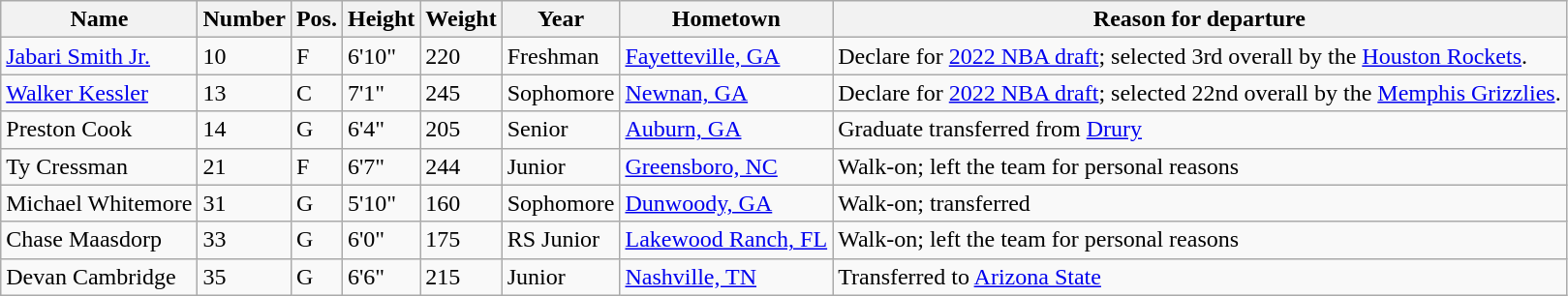<table class="wikitable sortable" border="1">
<tr>
<th>Name</th>
<th>Number</th>
<th>Pos.</th>
<th>Height</th>
<th>Weight</th>
<th>Year</th>
<th>Hometown</th>
<th class="unsortable">Reason for departure</th>
</tr>
<tr>
<td><a href='#'>Jabari Smith Jr.</a></td>
<td>10</td>
<td>F</td>
<td>6'10"</td>
<td>220</td>
<td>Freshman</td>
<td><a href='#'>Fayetteville, GA</a></td>
<td>Declare for <a href='#'>2022 NBA draft</a>; selected 3rd overall by the <a href='#'>Houston Rockets</a>.</td>
</tr>
<tr>
<td><a href='#'>Walker Kessler</a></td>
<td>13</td>
<td>C</td>
<td>7'1"</td>
<td>245</td>
<td>Sophomore</td>
<td><a href='#'>Newnan, GA</a></td>
<td>Declare for <a href='#'>2022 NBA draft</a>; selected 22nd overall by the <a href='#'>Memphis Grizzlies</a>.</td>
</tr>
<tr>
<td>Preston Cook</td>
<td>14</td>
<td>G</td>
<td>6'4"</td>
<td>205</td>
<td>Senior</td>
<td><a href='#'>Auburn, GA</a></td>
<td>Graduate transferred from <a href='#'>Drury</a></td>
</tr>
<tr>
<td>Ty Cressman</td>
<td>21</td>
<td>F</td>
<td>6'7"</td>
<td>244</td>
<td>Junior</td>
<td><a href='#'>Greensboro, NC</a></td>
<td>Walk-on; left the team for personal reasons</td>
</tr>
<tr>
<td>Michael Whitemore</td>
<td>31</td>
<td>G</td>
<td>5'10"</td>
<td>160</td>
<td>Sophomore</td>
<td><a href='#'>Dunwoody, GA</a></td>
<td>Walk-on; transferred</td>
</tr>
<tr>
<td>Chase Maasdorp</td>
<td>33</td>
<td>G</td>
<td>6'0"</td>
<td>175</td>
<td>RS Junior</td>
<td><a href='#'>Lakewood Ranch, FL</a></td>
<td>Walk-on; left the team for personal reasons</td>
</tr>
<tr>
<td>Devan Cambridge</td>
<td>35</td>
<td>G</td>
<td>6'6"</td>
<td>215</td>
<td>Junior</td>
<td><a href='#'>Nashville, TN</a></td>
<td>Transferred to <a href='#'>Arizona State</a></td>
</tr>
</table>
